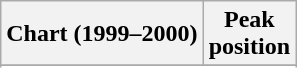<table class="wikitable sortable plainrowheaders" style="text-align:center">
<tr>
<th>Chart (1999–2000)</th>
<th>Peak<br>position</th>
</tr>
<tr>
</tr>
<tr>
</tr>
<tr>
</tr>
<tr>
</tr>
<tr>
</tr>
<tr>
</tr>
<tr>
</tr>
</table>
